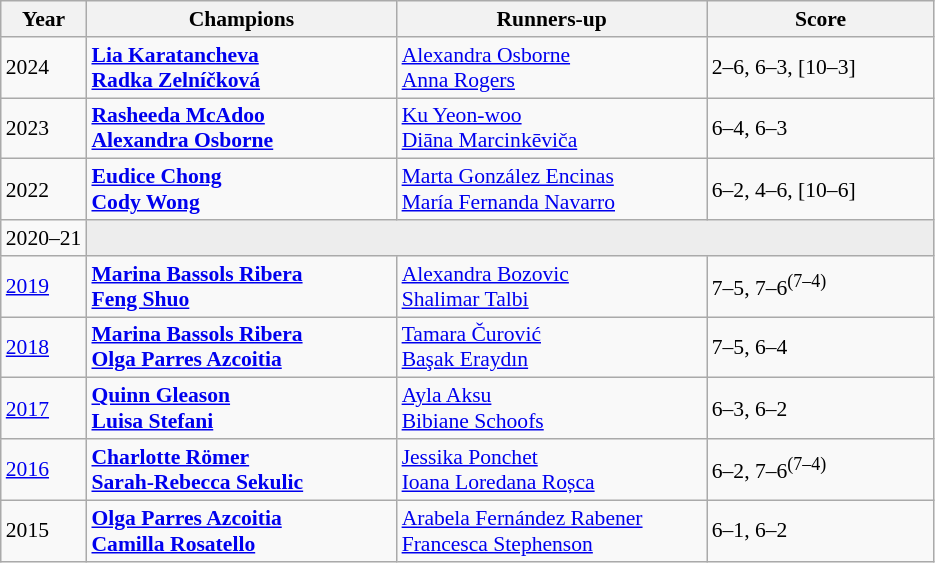<table class="wikitable" style="font-size:90%">
<tr>
<th>Year</th>
<th width="200">Champions</th>
<th width="200">Runners-up</th>
<th width="145">Score</th>
</tr>
<tr>
<td>2024</td>
<td> <strong><a href='#'>Lia Karatancheva</a> <br>  <a href='#'>Radka Zelníčková</a></strong></td>
<td> <a href='#'>Alexandra Osborne</a> <br>  <a href='#'>Anna Rogers</a></td>
<td>2–6, 6–3, [10–3]</td>
</tr>
<tr>
<td>2023</td>
<td> <strong><a href='#'>Rasheeda McAdoo</a> <br>  <a href='#'>Alexandra Osborne</a></strong></td>
<td> <a href='#'>Ku Yeon-woo</a> <br>  <a href='#'>Diāna Marcinkēviča</a></td>
<td>6–4, 6–3</td>
</tr>
<tr>
<td>2022</td>
<td> <strong><a href='#'>Eudice Chong</a> <br>  <a href='#'>Cody Wong</a></strong></td>
<td> <a href='#'>Marta González Encinas</a> <br>  <a href='#'>María Fernanda Navarro</a></td>
<td>6–2, 4–6, [10–6]</td>
</tr>
<tr>
<td>2020–21</td>
<td colspan=3 bgcolor="#ededed"></td>
</tr>
<tr>
<td><a href='#'>2019</a></td>
<td> <strong><a href='#'>Marina Bassols Ribera</a> <br>  <a href='#'>Feng Shuo</a></strong></td>
<td> <a href='#'>Alexandra Bozovic</a> <br>  <a href='#'>Shalimar Talbi</a></td>
<td>7–5, 7–6<sup>(7–4)</sup></td>
</tr>
<tr>
<td><a href='#'>2018</a></td>
<td> <strong><a href='#'>Marina Bassols Ribera</a> <br>  <a href='#'>Olga Parres Azcoitia</a></strong></td>
<td> <a href='#'>Tamara Čurović</a> <br>  <a href='#'>Başak Eraydın</a></td>
<td>7–5, 6–4</td>
</tr>
<tr>
<td><a href='#'>2017</a></td>
<td> <strong><a href='#'>Quinn Gleason</a> <br>  <a href='#'>Luisa Stefani</a></strong></td>
<td> <a href='#'>Ayla Aksu</a> <br>  <a href='#'>Bibiane Schoofs</a></td>
<td>6–3, 6–2</td>
</tr>
<tr>
<td><a href='#'>2016</a></td>
<td> <strong><a href='#'>Charlotte Römer</a> <br>  <a href='#'>Sarah-Rebecca Sekulic</a></strong></td>
<td> <a href='#'>Jessika Ponchet</a> <br>  <a href='#'>Ioana Loredana Roșca</a></td>
<td>6–2, 7–6<sup>(7–4)</sup></td>
</tr>
<tr>
<td>2015</td>
<td> <strong><a href='#'>Olga Parres Azcoitia</a> <br>  <a href='#'>Camilla Rosatello</a></strong></td>
<td> <a href='#'>Arabela Fernández Rabener</a> <br>  <a href='#'>Francesca Stephenson</a></td>
<td>6–1, 6–2</td>
</tr>
</table>
